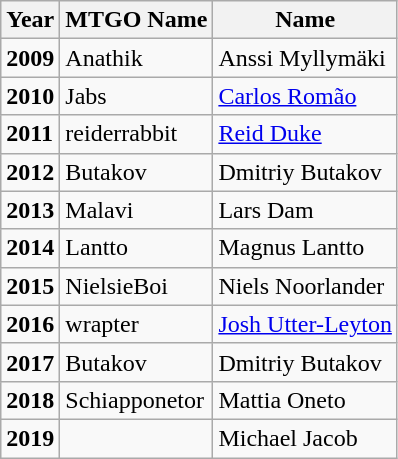<table class="wikitable">
<tr>
<th>Year</th>
<th>MTGO Name</th>
<th>Name</th>
</tr>
<tr>
<td><strong>2009</strong></td>
<td>Anathik</td>
<td> Anssi Myllymäki</td>
</tr>
<tr>
<td><strong>2010</strong></td>
<td>Jabs</td>
<td> <a href='#'>Carlos Romão</a></td>
</tr>
<tr>
<td><strong>2011</strong></td>
<td>reiderrabbit</td>
<td> <a href='#'>Reid Duke</a></td>
</tr>
<tr>
<td><strong>2012</strong></td>
<td>Butakov</td>
<td> Dmitriy Butakov</td>
</tr>
<tr>
<td><strong>2013</strong></td>
<td>Malavi</td>
<td> Lars Dam</td>
</tr>
<tr>
<td><strong>2014</strong></td>
<td>Lantto</td>
<td> Magnus Lantto</td>
</tr>
<tr>
<td><strong>2015</strong></td>
<td>NielsieBoi</td>
<td> Niels Noorlander</td>
</tr>
<tr>
<td><strong>2016</strong></td>
<td>wrapter</td>
<td> <a href='#'>Josh Utter-Leyton</a></td>
</tr>
<tr>
<td><strong>2017</strong></td>
<td>Butakov</td>
<td> Dmitriy Butakov</td>
</tr>
<tr>
<td><strong>2018</strong></td>
<td>Schiapponetor</td>
<td> Mattia Oneto</td>
</tr>
<tr>
<td><strong>2019</strong></td>
<td></td>
<td> Michael Jacob</td>
</tr>
</table>
